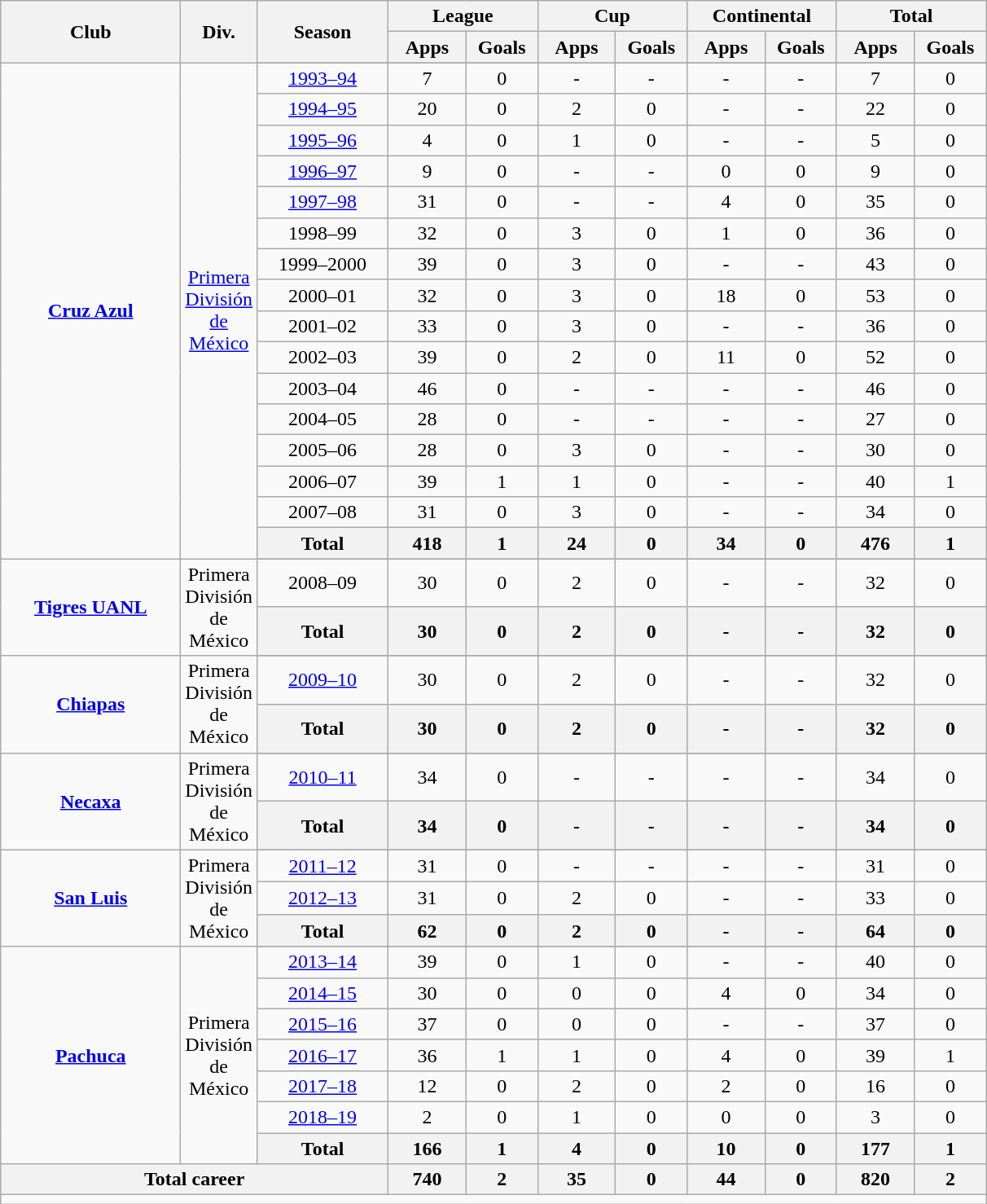<table class="wikitable" style="text-align: center;">
<tr>
<th rowspan="2" width=140px>Club</th>
<th rowspan="2" width=30px>Div.</th>
<th rowspan="2" width=100px>Season</th>
<th colspan="2" width=115px>League</th>
<th colspan="2" width=115px>Cup</th>
<th colspan="2" width=115px>Continental</th>
<th colspan="2" width=115px>Total</th>
</tr>
<tr>
<th width=55px>Apps</th>
<th width=50px>Goals</th>
<th width=55px>Apps</th>
<th width=50px>Goals</th>
<th width=55px>Apps</th>
<th width=50px>Goals</th>
<th width=55px>Apps</th>
<th width=50px>Goals</th>
</tr>
<tr>
<td rowspan="17"><strong><a href='#'>Cruz Azul</a></strong></td>
<td rowspan=17><a href='#'>Primera División de México</a></td>
</tr>
<tr>
<td><a href='#'>1993–94</a></td>
<td>7</td>
<td>0</td>
<td>-</td>
<td>-</td>
<td>-</td>
<td>-</td>
<td>7</td>
<td>0</td>
</tr>
<tr>
<td><a href='#'>1994–95</a></td>
<td>20</td>
<td>0</td>
<td>2</td>
<td>0</td>
<td>-</td>
<td>-</td>
<td>22</td>
<td>0</td>
</tr>
<tr>
<td><a href='#'>1995–96</a></td>
<td>4</td>
<td>0</td>
<td>1</td>
<td>0</td>
<td>-</td>
<td>-</td>
<td>5</td>
<td>0</td>
</tr>
<tr>
<td><a href='#'>1996–97</a></td>
<td>9</td>
<td>0</td>
<td>-</td>
<td>-</td>
<td>0</td>
<td>0</td>
<td>9</td>
<td>0</td>
</tr>
<tr>
<td><a href='#'>1997–98</a></td>
<td>31</td>
<td>0</td>
<td>-</td>
<td>-</td>
<td>4</td>
<td>0</td>
<td>35</td>
<td>0</td>
</tr>
<tr>
<td>1998–99</td>
<td>32</td>
<td>0</td>
<td>3</td>
<td>0</td>
<td>1</td>
<td>0</td>
<td>36</td>
<td>0</td>
</tr>
<tr>
<td>1999–2000</td>
<td>39</td>
<td>0</td>
<td>3</td>
<td>0</td>
<td>-</td>
<td>-</td>
<td>43</td>
<td>0</td>
</tr>
<tr>
<td>2000–01</td>
<td>32</td>
<td>0</td>
<td>3</td>
<td>0</td>
<td>18</td>
<td>0</td>
<td>53</td>
<td>0</td>
</tr>
<tr>
<td>2001–02</td>
<td>33</td>
<td>0</td>
<td>3</td>
<td>0</td>
<td>-</td>
<td>-</td>
<td>36</td>
<td>0</td>
</tr>
<tr>
<td>2002–03</td>
<td>39</td>
<td>0</td>
<td>2</td>
<td>0</td>
<td>11</td>
<td>0</td>
<td>52</td>
<td>0</td>
</tr>
<tr>
<td>2003–04</td>
<td>46</td>
<td>0</td>
<td>-</td>
<td>-</td>
<td>-</td>
<td>-</td>
<td>46</td>
<td>0</td>
</tr>
<tr>
<td>2004–05</td>
<td>28</td>
<td>0</td>
<td>-</td>
<td>-</td>
<td>-</td>
<td>-</td>
<td>27</td>
<td>0</td>
</tr>
<tr>
<td>2005–06</td>
<td>28</td>
<td>0</td>
<td>3</td>
<td>0</td>
<td>-</td>
<td>-</td>
<td>30</td>
<td>0</td>
</tr>
<tr>
<td>2006–07</td>
<td>39</td>
<td>1</td>
<td>1</td>
<td>0</td>
<td>-</td>
<td>-</td>
<td>40</td>
<td>1</td>
</tr>
<tr>
<td>2007–08</td>
<td>31</td>
<td>0</td>
<td>3</td>
<td>0</td>
<td>-</td>
<td>-</td>
<td>34</td>
<td>0</td>
</tr>
<tr>
<th>Total</th>
<th>418</th>
<th>1</th>
<th>24</th>
<th>0</th>
<th>34</th>
<th>0</th>
<th>476</th>
<th>1</th>
</tr>
<tr>
<td rowspan="3"><strong><a href='#'>Tigres UANL</a></strong></td>
<td rowspan=3>Primera División de México</td>
</tr>
<tr>
<td>2008–09</td>
<td>30</td>
<td>0</td>
<td>2</td>
<td>0</td>
<td>-</td>
<td>-</td>
<td>32</td>
<td>0</td>
</tr>
<tr>
<th>Total</th>
<th>30</th>
<th>0</th>
<th>2</th>
<th>0</th>
<th>-</th>
<th>-</th>
<th>32</th>
<th>0</th>
</tr>
<tr>
<td rowspan="3"><strong><a href='#'>Chiapas</a></strong></td>
<td rowspan=3>Primera División de México</td>
</tr>
<tr>
<td><a href='#'>2009–10</a></td>
<td>30</td>
<td>0</td>
<td>2</td>
<td>0</td>
<td>-</td>
<td>-</td>
<td>32</td>
<td>0</td>
</tr>
<tr>
<th>Total</th>
<th>30</th>
<th>0</th>
<th>2</th>
<th>0</th>
<th>-</th>
<th>-</th>
<th>32</th>
<th>0</th>
</tr>
<tr>
<td rowspan="3"><strong><a href='#'>Necaxa</a></strong></td>
<td rowspan=3>Primera División de México</td>
</tr>
<tr>
<td><a href='#'>2010–11</a></td>
<td>34</td>
<td>0</td>
<td>-</td>
<td>-</td>
<td>-</td>
<td>-</td>
<td>34</td>
<td>0</td>
</tr>
<tr>
<th>Total</th>
<th>34</th>
<th>0</th>
<th>-</th>
<th>-</th>
<th>-</th>
<th>-</th>
<th>34</th>
<th>0</th>
</tr>
<tr>
<td rowspan="4"><strong><a href='#'>San Luis</a></strong></td>
<td rowspan=4>Primera División de México</td>
</tr>
<tr>
<td><a href='#'>2011–12</a></td>
<td>31</td>
<td>0</td>
<td>-</td>
<td>-</td>
<td>-</td>
<td>-</td>
<td>31</td>
<td>0</td>
</tr>
<tr>
<td><a href='#'>2012–13</a></td>
<td>31</td>
<td>0</td>
<td>2</td>
<td>0</td>
<td>-</td>
<td>-</td>
<td>33</td>
<td>0</td>
</tr>
<tr>
<th>Total</th>
<th>62</th>
<th>0</th>
<th>2</th>
<th>0</th>
<th>-</th>
<th>-</th>
<th>64</th>
<th>0</th>
</tr>
<tr>
<td rowspan="8"><strong><a href='#'>Pachuca</a></strong></td>
<td rowspan=8>Primera División de México</td>
</tr>
<tr>
<td><a href='#'>2013–14</a></td>
<td>39</td>
<td>0</td>
<td>1</td>
<td>0</td>
<td>-</td>
<td>-</td>
<td>40</td>
<td>0</td>
</tr>
<tr>
<td><a href='#'>2014–15</a></td>
<td>30</td>
<td>0</td>
<td>0</td>
<td>0</td>
<td>4</td>
<td>0</td>
<td>34</td>
<td>0</td>
</tr>
<tr>
<td><a href='#'>2015–16</a></td>
<td>37</td>
<td>0</td>
<td>0</td>
<td>0</td>
<td>-</td>
<td>-</td>
<td>37</td>
<td>0</td>
</tr>
<tr>
<td><a href='#'>2016–17</a></td>
<td>36</td>
<td>1</td>
<td>1</td>
<td>0</td>
<td>4</td>
<td>0</td>
<td>39</td>
<td>1</td>
</tr>
<tr>
<td><a href='#'>2017–18</a></td>
<td>12</td>
<td>0</td>
<td>2</td>
<td>0</td>
<td>2</td>
<td>0</td>
<td>16</td>
<td>0</td>
</tr>
<tr>
<td><a href='#'>2018–19</a></td>
<td>2</td>
<td>0</td>
<td>1</td>
<td>0</td>
<td>0</td>
<td>0</td>
<td>3</td>
<td>0</td>
</tr>
<tr>
<th>Total</th>
<th>166</th>
<th>1</th>
<th>4</th>
<th>0</th>
<th>10</th>
<th>0</th>
<th>177</th>
<th>1</th>
</tr>
<tr>
<th colspan="3">Total career</th>
<th>740</th>
<th>2</th>
<th>35</th>
<th>0</th>
<th>44</th>
<th>0</th>
<th>820</th>
<th>2</th>
</tr>
<tr>
<td colspan="16"></td>
</tr>
</table>
